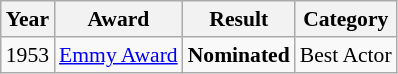<table class="wikitable" style="font-size: 90%;">
<tr>
<th>Year</th>
<th>Award</th>
<th>Result</th>
<th>Category</th>
</tr>
<tr>
<td>1953</td>
<td><a href='#'>Emmy Award</a></td>
<td><strong>Nominated</strong></td>
<td>Best Actor</td>
</tr>
</table>
